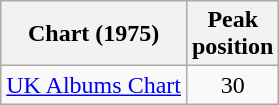<table class="wikitable">
<tr>
<th>Chart (1975)</th>
<th>Peak<br>position</th>
</tr>
<tr>
<td><a href='#'>UK Albums Chart</a></td>
<td align="center">30</td>
</tr>
</table>
